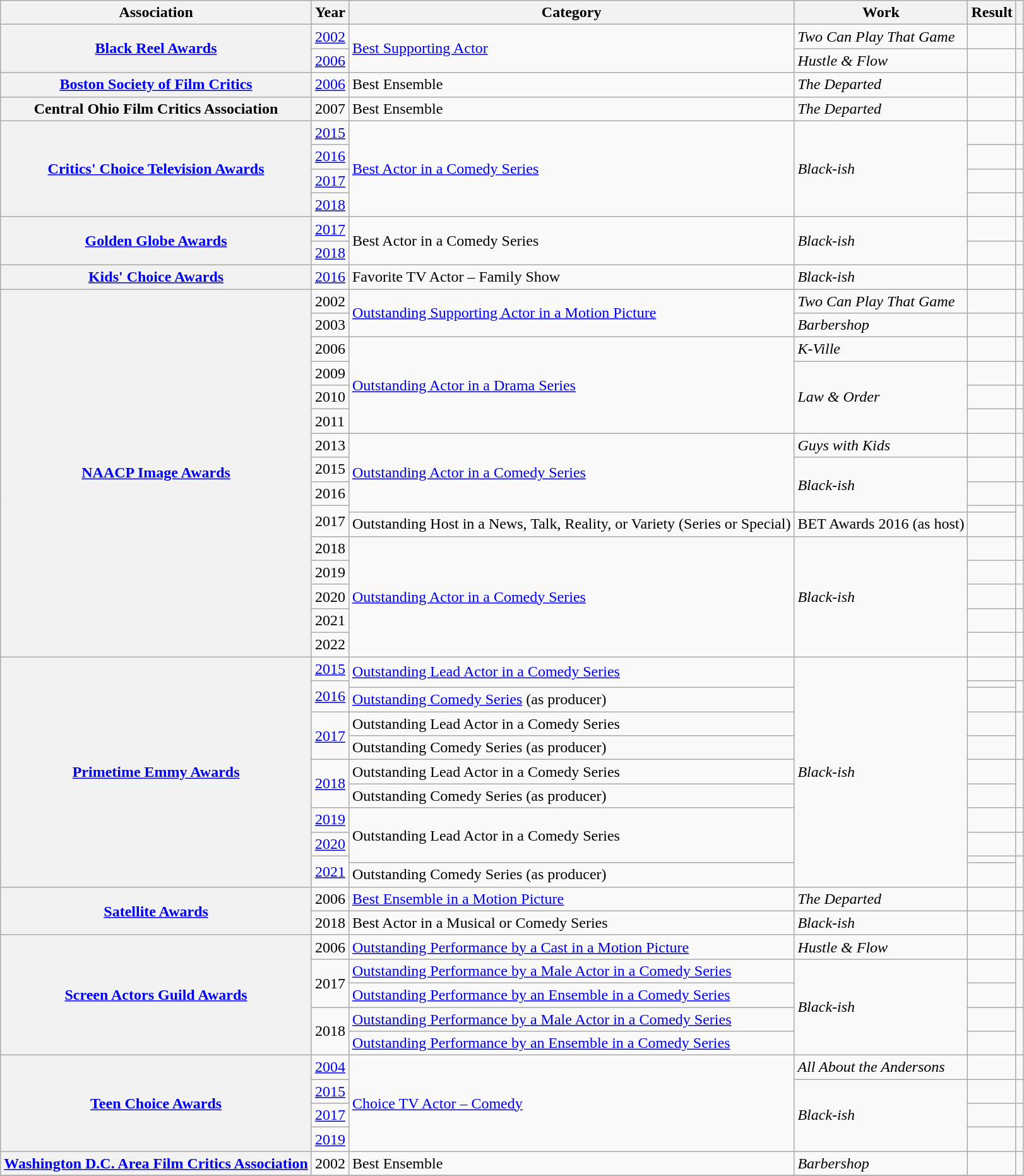<table class="wikitable sortable">
<tr>
<th>Association</th>
<th>Year</th>
<th>Category</th>
<th>Work</th>
<th>Result</th>
<th></th>
</tr>
<tr>
<th rowspan=2><a href='#'>Black Reel Awards</a></th>
<td><a href='#'>2002</a></td>
<td rowspan=2><a href='#'>Best Supporting Actor</a></td>
<td><em>Two Can Play That Game</em></td>
<td></td>
<td></td>
</tr>
<tr>
<td><a href='#'>2006</a></td>
<td><em>Hustle & Flow</em></td>
<td></td>
<td></td>
</tr>
<tr>
<th><a href='#'>Boston Society of Film Critics</a></th>
<td><a href='#'>2006</a></td>
<td>Best Ensemble</td>
<td><em>The Departed</em></td>
<td></td>
<td></td>
</tr>
<tr>
<th>Central Ohio Film Critics Association</th>
<td>2007</td>
<td>Best Ensemble</td>
<td><em>The Departed</em></td>
<td></td>
<td></td>
</tr>
<tr>
<th rowspan=4><a href='#'>Critics' Choice Television Awards</a></th>
<td><a href='#'>2015</a></td>
<td rowspan=4><a href='#'>Best Actor in a Comedy Series</a></td>
<td rowspan=4><em>Black-ish</em></td>
<td></td>
<td></td>
</tr>
<tr>
<td><a href='#'>2016</a></td>
<td></td>
<td></td>
</tr>
<tr>
<td><a href='#'>2017</a></td>
<td></td>
<td></td>
</tr>
<tr>
<td><a href='#'>2018</a></td>
<td></td>
<td></td>
</tr>
<tr>
<th rowspan=2><a href='#'>Golden Globe Awards</a></th>
<td><a href='#'>2017</a></td>
<td rowspan=2>Best Actor in a Comedy Series</td>
<td rowspan=2><em>Black-ish</em></td>
<td></td>
<td></td>
</tr>
<tr>
<td><a href='#'>2018</a></td>
<td></td>
<td></td>
</tr>
<tr>
<th><a href='#'>Kids' Choice Awards</a></th>
<td><a href='#'>2016</a></td>
<td>Favorite TV Actor – Family Show</td>
<td><em>Black-ish</em></td>
<td></td>
<td></td>
</tr>
<tr>
<th rowspan=16><a href='#'>NAACP Image Awards</a></th>
<td>2002</td>
<td rowspan=2><a href='#'>Outstanding Supporting Actor in a Motion Picture</a></td>
<td><em>Two Can Play That Game</em></td>
<td></td>
<td></td>
</tr>
<tr>
<td>2003</td>
<td><em>Barbershop</em></td>
<td></td>
<td></td>
</tr>
<tr>
<td>2006</td>
<td rowspan=4><a href='#'>Outstanding Actor in a Drama Series</a></td>
<td><em>K-Ville </em></td>
<td></td>
<td></td>
</tr>
<tr>
<td>2009</td>
<td rowspan=3><em>Law & Order</em></td>
<td></td>
<td></td>
</tr>
<tr>
<td>2010</td>
<td></td>
<td></td>
</tr>
<tr>
<td>2011</td>
<td></td>
<td></td>
</tr>
<tr>
<td>2013</td>
<td rowspan=4><a href='#'>Outstanding Actor in a Comedy Series</a></td>
<td><em>Guys with Kids</em></td>
<td></td>
<td></td>
</tr>
<tr>
<td>2015</td>
<td rowspan=3><em>Black-ish</em></td>
<td></td>
<td></td>
</tr>
<tr>
<td>2016</td>
<td></td>
<td></td>
</tr>
<tr>
<td rowspan=2>2017</td>
<td></td>
<td rowspan=2></td>
</tr>
<tr>
<td>Outstanding Host in a News, Talk, Reality, or Variety (Series or Special)</td>
<td>BET Awards 2016 (as host)</td>
<td></td>
</tr>
<tr>
<td>2018</td>
<td rowspan=5><a href='#'>Outstanding Actor in a Comedy Series</a></td>
<td rowspan=5><em>Black-ish</em></td>
<td></td>
<td></td>
</tr>
<tr>
<td>2019</td>
<td></td>
<td></td>
</tr>
<tr>
<td>2020</td>
<td></td>
<td></td>
</tr>
<tr>
<td>2021</td>
<td></td>
<td></td>
</tr>
<tr>
<td>2022</td>
<td></td>
<td></td>
</tr>
<tr>
<th rowspan=11><a href='#'>Primetime Emmy Awards</a></th>
<td><a href='#'>2015</a></td>
<td rowspan=2><a href='#'>Outstanding Lead Actor in a Comedy Series</a></td>
<td rowspan=11><em>Black-ish</em></td>
<td></td>
<td></td>
</tr>
<tr>
<td rowspan=2><a href='#'>2016</a></td>
<td></td>
<td rowspan="2"></td>
</tr>
<tr>
<td><a href='#'>Outstanding Comedy Series</a> (as producer)</td>
<td></td>
</tr>
<tr>
<td rowspan=2><a href='#'>2017</a></td>
<td>Outstanding Lead Actor in a Comedy Series</td>
<td></td>
<td rowspan="2"></td>
</tr>
<tr>
<td>Outstanding Comedy Series (as producer)</td>
<td></td>
</tr>
<tr>
<td rowspan=2><a href='#'>2018</a></td>
<td>Outstanding Lead Actor in a Comedy Series</td>
<td></td>
<td rowspan="2"></td>
</tr>
<tr>
<td>Outstanding Comedy Series (as producer)</td>
<td></td>
</tr>
<tr>
<td><a href='#'>2019</a></td>
<td rowspan=3>Outstanding Lead Actor in a Comedy Series</td>
<td></td>
<td></td>
</tr>
<tr>
<td><a href='#'>2020</a></td>
<td></td>
<td></td>
</tr>
<tr>
<td rowspan=2><a href='#'>2021</a></td>
<td></td>
<td rowspan="2"></td>
</tr>
<tr>
<td>Outstanding Comedy Series (as producer)</td>
<td></td>
</tr>
<tr>
<th rowspan=2><a href='#'>Satellite Awards</a></th>
<td>2006</td>
<td><a href='#'>Best Ensemble in a Motion Picture</a></td>
<td><em>The Departed</em></td>
<td></td>
<td></td>
</tr>
<tr>
<td>2018</td>
<td>Best Actor in a Musical or Comedy Series</td>
<td><em>Black-ish</em></td>
<td></td>
<td></td>
</tr>
<tr>
<th rowspan=5><a href='#'>Screen Actors Guild Awards</a></th>
<td>2006</td>
<td><a href='#'>Outstanding Performance by a Cast in a Motion Picture</a></td>
<td><em>Hustle & Flow</em></td>
<td></td>
<td></td>
</tr>
<tr>
<td rowspan=2>2017</td>
<td><a href='#'>Outstanding Performance by a Male Actor in a Comedy Series</a></td>
<td rowspan=4><em>Black-ish</em></td>
<td></td>
<td rowspan=2></td>
</tr>
<tr>
<td><a href='#'>Outstanding Performance by an Ensemble in a Comedy Series</a></td>
<td></td>
</tr>
<tr>
<td rowspan=2>2018</td>
<td><a href='#'>Outstanding Performance by a Male Actor in a Comedy Series</a></td>
<td></td>
<td rowspan=2></td>
</tr>
<tr>
<td><a href='#'>Outstanding Performance by an Ensemble in a Comedy Series</a></td>
<td></td>
</tr>
<tr>
<th rowspan=4><a href='#'>Teen Choice Awards</a></th>
<td><a href='#'>2004</a></td>
<td rowspan=4><a href='#'>Choice TV Actor – Comedy</a></td>
<td><em>All About the Andersons</em></td>
<td></td>
<td></td>
</tr>
<tr>
<td><a href='#'>2015</a></td>
<td rowspan=3><em>Black-ish</em></td>
<td></td>
<td></td>
</tr>
<tr>
<td><a href='#'>2017</a></td>
<td></td>
<td></td>
</tr>
<tr>
<td><a href='#'>2019</a></td>
<td></td>
<td></td>
</tr>
<tr>
<th><a href='#'>Washington D.C. Area Film Critics Association</a></th>
<td>2002</td>
<td>Best Ensemble</td>
<td><em>Barbershop</em></td>
<td></td>
<td></td>
</tr>
<tr>
</tr>
</table>
